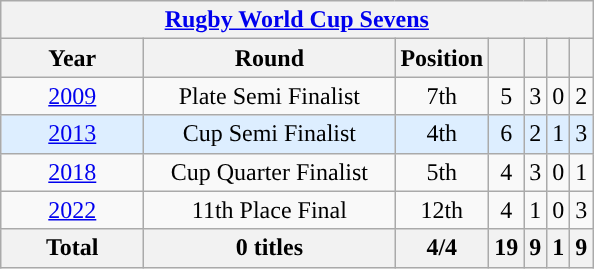<table class="wikitable" style="text-align: center;">
<tr>
<th colspan=10><a href='#'>Rugby World Cup Sevens</a></th>
</tr>
<tr>
<th style="width:5.5em;">Year</th>
<th style="width:10em;">Round</th>
<th>Position</th>
<th></th>
<th></th>
<th></th>
<th></th>
</tr>
<tr>
<td> <a href='#'>2009</a></td>
<td>Plate Semi Finalist</td>
<td>7th</td>
<td>5</td>
<td>3</td>
<td>0</td>
<td>2</td>
</tr>
<tr bgcolor=#ddeeff>
<td> <a href='#'>2013</a></td>
<td>Cup Semi Finalist</td>
<td>4th</td>
<td>6</td>
<td>2</td>
<td>1</td>
<td>3</td>
</tr>
<tr>
<td> <a href='#'>2018</a></td>
<td>Cup Quarter Finalist</td>
<td>5th</td>
<td>4</td>
<td>3</td>
<td>0</td>
<td>1</td>
</tr>
<tr>
<td> <a href='#'>2022</a></td>
<td>11th Place Final</td>
<td>12th</td>
<td>4</td>
<td>1</td>
<td>0</td>
<td>3</td>
</tr>
<tr>
<th>Total</th>
<th>0 titles</th>
<th>4/4</th>
<th>19</th>
<th>9</th>
<th>1</th>
<th>9</th>
</tr>
</table>
